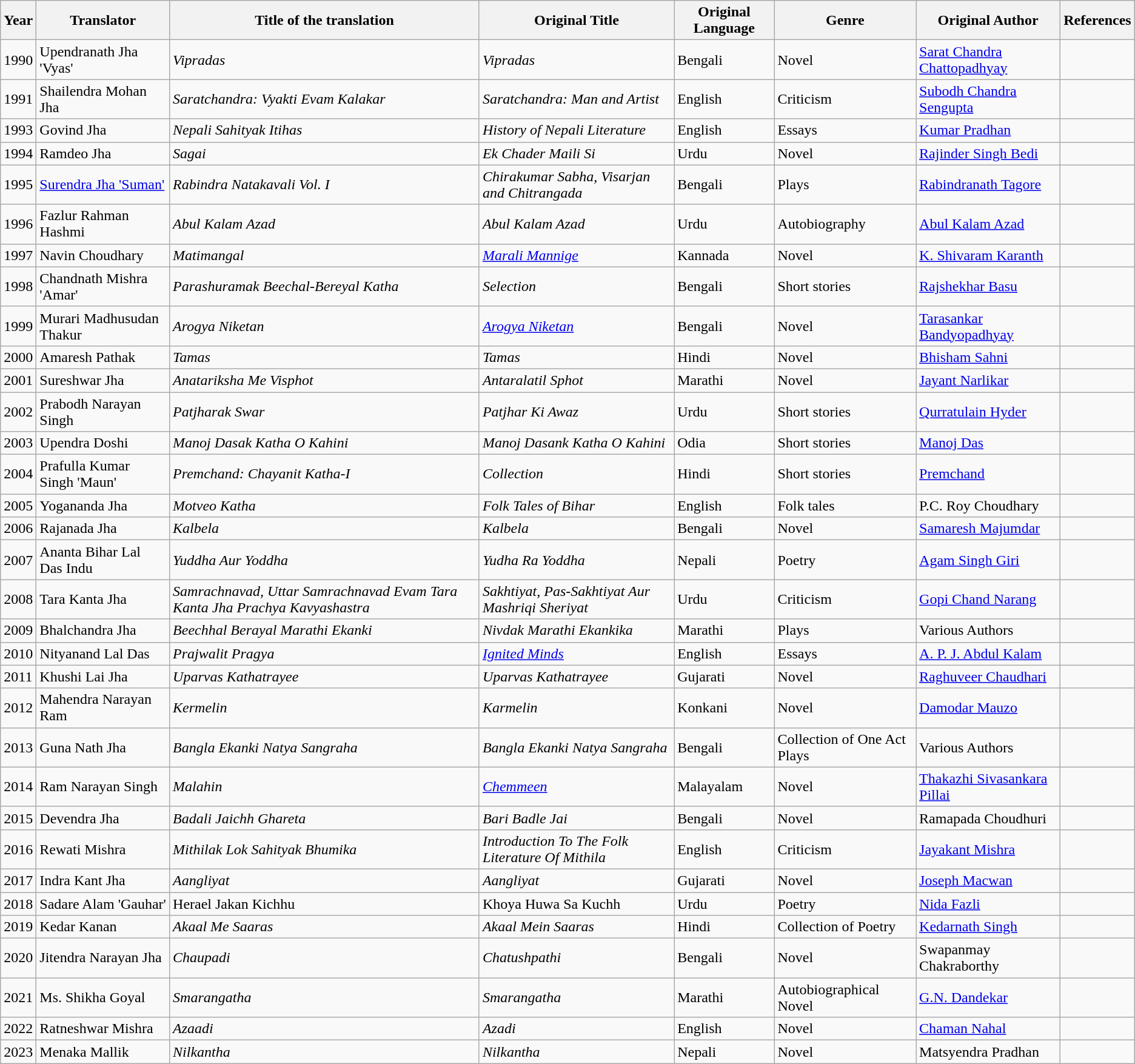<table class="wikitable sortable">
<tr>
<th>Year</th>
<th>Translator</th>
<th>Title of the translation</th>
<th>Original Title</th>
<th>Original Language</th>
<th>Genre</th>
<th>Original Author</th>
<th class=unsortable>References</th>
</tr>
<tr>
<td>1990</td>
<td>Upendranath Jha 'Vyas'</td>
<td><em>Vipradas</em></td>
<td><em>Vipradas</em></td>
<td>Bengali</td>
<td>Novel</td>
<td><a href='#'>Sarat Chandra Chattopadhyay</a></td>
<td></td>
</tr>
<tr>
<td>1991</td>
<td>Shailendra Mohan Jha</td>
<td><em>Saratchandra: Vyakti Evam Kalakar</em></td>
<td><em>Saratchandra: Man and Artist</em></td>
<td>English</td>
<td>Criticism</td>
<td><a href='#'>Subodh Chandra Sengupta</a></td>
<td></td>
</tr>
<tr>
<td>1993</td>
<td>Govind Jha</td>
<td><em>Nepali Sahityak Itihas</em></td>
<td><em>History of Nepali Literature</em></td>
<td>English</td>
<td>Essays</td>
<td><a href='#'>Kumar Pradhan</a></td>
<td></td>
</tr>
<tr>
<td>1994</td>
<td>Ramdeo Jha</td>
<td><em>Sagai</em></td>
<td><em>Ek Chader Maili Si</em></td>
<td>Urdu</td>
<td>Novel</td>
<td><a href='#'>Rajinder Singh Bedi</a></td>
<td></td>
</tr>
<tr>
<td>1995</td>
<td><a href='#'>Surendra Jha 'Suman'</a></td>
<td><em>Rabindra Natakavali Vol. I</em></td>
<td><em>Chirakumar Sabha, Visarjan and Chitrangada</em></td>
<td>Bengali</td>
<td>Plays</td>
<td><a href='#'>Rabindranath Tagore</a></td>
<td></td>
</tr>
<tr>
<td>1996</td>
<td>Fazlur Rahman Hashmi</td>
<td><em>Abul Kalam Azad</em></td>
<td><em>Abul Kalam Azad</em></td>
<td>Urdu</td>
<td>Autobiography</td>
<td><a href='#'>Abul Kalam Azad</a></td>
<td></td>
</tr>
<tr>
<td>1997</td>
<td>Navin Choudhary</td>
<td><em>Matimangal</em></td>
<td><em><a href='#'>Marali Mannige</a></em></td>
<td>Kannada</td>
<td>Novel</td>
<td><a href='#'>K. Shivaram Karanth</a></td>
<td></td>
</tr>
<tr>
<td>1998</td>
<td>Chandnath Mishra 'Amar'</td>
<td><em>Parashuramak Beechal-Bereyal Katha</em></td>
<td><em>Selection</em></td>
<td>Bengali</td>
<td>Short stories</td>
<td><a href='#'>Rajshekhar Basu</a></td>
<td></td>
</tr>
<tr>
<td>1999</td>
<td>Murari Madhusudan Thakur</td>
<td><em>Arogya Niketan</em></td>
<td><em><a href='#'>Arogya Niketan</a></em></td>
<td>Bengali</td>
<td>Novel</td>
<td><a href='#'>Tarasankar Bandyopadhyay</a></td>
<td></td>
</tr>
<tr>
<td>2000</td>
<td>Amaresh Pathak</td>
<td><em>Tamas</em></td>
<td><em>Tamas</em></td>
<td>Hindi</td>
<td>Novel</td>
<td><a href='#'>Bhisham Sahni</a></td>
<td></td>
</tr>
<tr>
<td>2001</td>
<td>Sureshwar Jha</td>
<td><em>Anatariksha Me Visphot</em></td>
<td><em>Antaralatil Sphot</em></td>
<td>Marathi</td>
<td>Novel</td>
<td><a href='#'>Jayant Narlikar</a></td>
<td></td>
</tr>
<tr>
<td>2002</td>
<td>Prabodh Narayan Singh</td>
<td><em>Patjharak Swar</em></td>
<td><em>Patjhar Ki Awaz</em></td>
<td>Urdu</td>
<td>Short stories</td>
<td><a href='#'>Qurratulain Hyder</a></td>
<td></td>
</tr>
<tr>
<td>2003</td>
<td>Upendra Doshi</td>
<td><em>Manoj Dasak Katha O Kahini</em></td>
<td><em>Manoj Dasank Katha O Kahini</em></td>
<td>Odia</td>
<td>Short stories</td>
<td><a href='#'>Manoj Das</a></td>
<td></td>
</tr>
<tr>
<td>2004</td>
<td>Prafulla Kumar Singh 'Maun'</td>
<td><em>Premchand: Chayanit Katha-I</em></td>
<td><em>Collection</em></td>
<td>Hindi</td>
<td>Short stories</td>
<td><a href='#'>Premchand</a></td>
<td></td>
</tr>
<tr>
<td>2005</td>
<td>Yogananda Jha</td>
<td><em>Motveo Katha</em></td>
<td><em>Folk Tales of Bihar</em></td>
<td>English</td>
<td>Folk tales</td>
<td>P.C. Roy Choudhary</td>
<td></td>
</tr>
<tr>
<td>2006</td>
<td>Rajanada Jha</td>
<td><em>Kalbela</em></td>
<td><em>Kalbela</em></td>
<td>Bengali</td>
<td>Novel</td>
<td><a href='#'>Samaresh Majumdar</a></td>
<td></td>
</tr>
<tr>
<td>2007</td>
<td>Ananta Bihar Lal Das Indu</td>
<td><em>Yuddha Aur Yoddha</em></td>
<td><em>Yudha Ra Yoddha</em></td>
<td>Nepali</td>
<td>Poetry</td>
<td><a href='#'>Agam Singh Giri</a></td>
<td></td>
</tr>
<tr>
<td>2008</td>
<td>Tara Kanta Jha</td>
<td><em>Samrachnavad, Uttar Samrachnavad Evam Tara Kanta Jha Prachya Kavyashastra</em></td>
<td><em>Sakhtiyat, Pas-Sakhtiyat Aur Mashriqi Sheriyat</em></td>
<td>Urdu</td>
<td>Criticism</td>
<td><a href='#'>Gopi Chand Narang</a></td>
<td></td>
</tr>
<tr>
<td>2009</td>
<td>Bhalchandra Jha</td>
<td><em>Beechhal Berayal Marathi Ekanki</em></td>
<td><em>Nivdak Marathi Ekankika</em></td>
<td>Marathi</td>
<td>Plays</td>
<td>Various Authors</td>
<td></td>
</tr>
<tr>
<td>2010</td>
<td>Nityanand Lal Das</td>
<td><em>Prajwalit Pragya</em></td>
<td><em><a href='#'>Ignited Minds</a></em></td>
<td>English</td>
<td>Essays</td>
<td><a href='#'>A. P. J. Abdul Kalam</a></td>
<td></td>
</tr>
<tr>
<td>2011</td>
<td>Khushi Lai Jha</td>
<td><em>Uparvas Kathatrayee</em></td>
<td><em>Uparvas Kathatrayee</em></td>
<td>Gujarati</td>
<td>Novel</td>
<td><a href='#'>Raghuveer Chaudhari</a></td>
<td></td>
</tr>
<tr>
<td>2012</td>
<td>Mahendra Narayan Ram</td>
<td><em>Kermelin</em></td>
<td><em>Karmelin</em></td>
<td>Konkani</td>
<td>Novel</td>
<td><a href='#'>Damodar Mauzo</a></td>
<td></td>
</tr>
<tr>
<td>2013</td>
<td>Guna Nath Jha</td>
<td><em>Bangla Ekanki Natya Sangraha</em></td>
<td><em>Bangla Ekanki Natya Sangraha</em></td>
<td>Bengali</td>
<td>Collection of One Act Plays</td>
<td>Various Authors</td>
<td></td>
</tr>
<tr>
<td>2014</td>
<td>Ram Narayan Singh</td>
<td><em>Malahin</em></td>
<td><em><a href='#'>Chemmeen</a></em></td>
<td>Malayalam</td>
<td>Novel</td>
<td><a href='#'>Thakazhi Sivasankara Pillai</a></td>
<td></td>
</tr>
<tr>
<td>2015</td>
<td>Devendra Jha</td>
<td><em>Badali Jaichh Ghareta</em></td>
<td><em>Bari Badle Jai</em></td>
<td>Bengali</td>
<td>Novel</td>
<td>Ramapada Choudhuri</td>
<td></td>
</tr>
<tr>
<td>2016</td>
<td>Rewati Mishra</td>
<td><em>Mithilak Lok Sahityak Bhumika</em></td>
<td><em>Introduction To The Folk Literature Of Mithila</em></td>
<td>English</td>
<td>Criticism</td>
<td><a href='#'>Jayakant Mishra</a></td>
<td></td>
</tr>
<tr>
<td>2017</td>
<td>Indra Kant Jha</td>
<td><em>Aangliyat</em></td>
<td><em>Aangliyat</em></td>
<td>Gujarati</td>
<td>Novel</td>
<td><a href='#'>Joseph Macwan</a></td>
<td></td>
</tr>
<tr>
<td>2018</td>
<td>Sadare Alam 'Gauhar'</td>
<td>Herael Jakan Kichhu</td>
<td>Khoya Huwa Sa Kuchh</td>
<td>Urdu</td>
<td>Poetry</td>
<td><a href='#'>Nida Fazli</a></td>
<td></td>
</tr>
<tr>
<td>2019</td>
<td>Kedar Kanan</td>
<td><em>Akaal Me Saaras</em></td>
<td><em>Akaal Mein Saaras</em></td>
<td>Hindi</td>
<td>Collection of Poetry</td>
<td><a href='#'>Kedarnath Singh</a></td>
<td></td>
</tr>
<tr>
<td>2020</td>
<td>Jitendra Narayan Jha</td>
<td><em>Chaupadi</em></td>
<td><em>Chatushpathi</em></td>
<td>Bengali</td>
<td>Novel</td>
<td>Swapanmay Chakraborthy</td>
<td></td>
</tr>
<tr>
<td>2021</td>
<td>Ms. Shikha Goyal</td>
<td><em>Smarangatha</em></td>
<td><em>Smarangatha</em></td>
<td>Marathi</td>
<td>Autobiographical Novel</td>
<td><a href='#'>G.N. Dandekar</a></td>
<td></td>
</tr>
<tr>
<td>2022</td>
<td>Ratneshwar Mishra</td>
<td><em>Azaadi</em></td>
<td><em>Azadi</em></td>
<td>English</td>
<td>Novel</td>
<td><a href='#'>Chaman Nahal</a></td>
<td></td>
</tr>
<tr>
<td>2023</td>
<td>Menaka Mallik</td>
<td><em>Nilkantha</em></td>
<td><em>Nilkantha</em></td>
<td>Nepali</td>
<td>Novel</td>
<td>Matsyendra Pradhan</td>
<td></td>
</tr>
</table>
